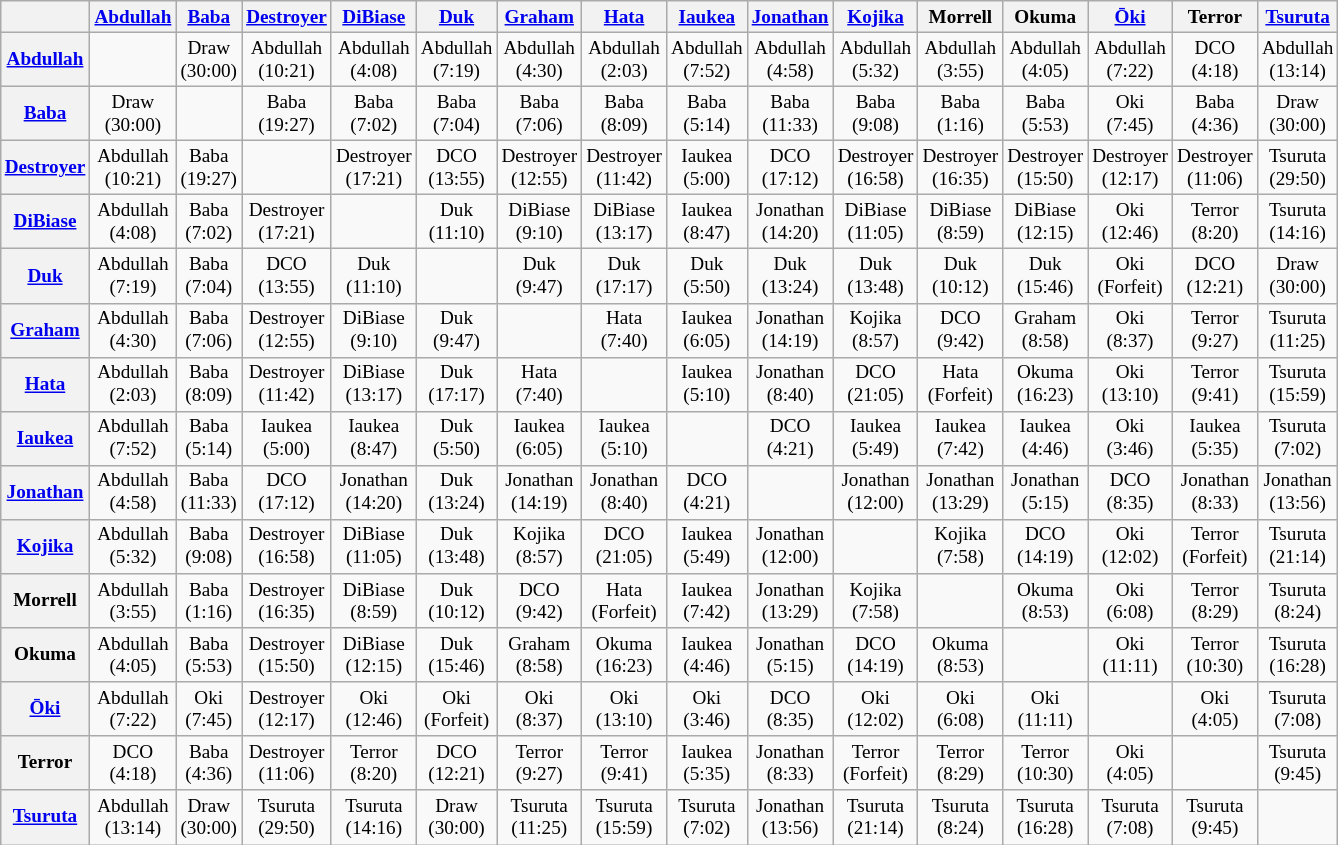<table class="wikitable" style="margin:1em auto; font-size:80%; text-align:center;">
<tr>
<th></th>
<th><a href='#'>Abdullah</a></th>
<th><a href='#'>Baba</a></th>
<th><a href='#'>Destroyer</a></th>
<th><a href='#'>DiBiase</a></th>
<th><a href='#'>Duk</a></th>
<th><a href='#'>Graham</a></th>
<th><a href='#'>Hata</a></th>
<th><a href='#'>Iaukea</a></th>
<th><a href='#'>Jonathan</a></th>
<th><a href='#'>Kojika</a></th>
<th>Morrell</th>
<th>Okuma</th>
<th><a href='#'>Ōki</a></th>
<th>Terror</th>
<th><a href='#'>Tsuruta</a></th>
</tr>
<tr>
<th><a href='#'>Abdullah</a></th>
<td></td>
<td>Draw<br>(30:00)</td>
<td>Abdullah<br>(10:21)</td>
<td>Abdullah<br>(4:08)</td>
<td>Abdullah<br>(7:19)</td>
<td>Abdullah<br>(4:30)</td>
<td>Abdullah<br>(2:03)</td>
<td>Abdullah<br>(7:52)</td>
<td>Abdullah<br>(4:58)</td>
<td>Abdullah<br>(5:32)</td>
<td>Abdullah<br>(3:55)</td>
<td>Abdullah<br>(4:05)</td>
<td>Abdullah<br>(7:22)</td>
<td>DCO<br>(4:18)</td>
<td>Abdullah<br>(13:14)</td>
</tr>
<tr>
<th><a href='#'>Baba</a></th>
<td>Draw<br>(30:00)</td>
<td></td>
<td>Baba<br>(19:27)</td>
<td>Baba<br>(7:02)</td>
<td>Baba<br>(7:04)</td>
<td>Baba<br>(7:06)</td>
<td>Baba<br>(8:09)</td>
<td>Baba<br>(5:14)</td>
<td>Baba<br>(11:33)</td>
<td>Baba<br>(9:08)</td>
<td>Baba<br>(1:16)</td>
<td>Baba<br>(5:53)</td>
<td>Oki<br>(7:45)</td>
<td>Baba<br>(4:36)</td>
<td>Draw<br>(30:00)</td>
</tr>
<tr>
<th><a href='#'>Destroyer</a></th>
<td>Abdullah<br>(10:21)</td>
<td>Baba<br>(19:27)</td>
<td></td>
<td>Destroyer<br>(17:21)</td>
<td>DCO<br>(13:55)</td>
<td>Destroyer<br>(12:55)</td>
<td>Destroyer<br>(11:42)</td>
<td>Iaukea<br>(5:00)</td>
<td>DCO<br>(17:12)</td>
<td>Destroyer<br>(16:58)</td>
<td>Destroyer<br>(16:35)</td>
<td>Destroyer<br>(15:50)</td>
<td>Destroyer<br>(12:17)</td>
<td>Destroyer<br>(11:06)</td>
<td>Tsuruta<br>(29:50)</td>
</tr>
<tr>
<th><a href='#'>DiBiase</a></th>
<td>Abdullah<br>(4:08)</td>
<td>Baba<br>(7:02)</td>
<td>Destroyer<br>(17:21)</td>
<td></td>
<td>Duk<br>(11:10)</td>
<td>DiBiase<br>(9:10)</td>
<td>DiBiase<br>(13:17)</td>
<td>Iaukea<br>(8:47)</td>
<td>Jonathan<br>(14:20)</td>
<td>DiBiase<br>(11:05)</td>
<td>DiBiase<br>(8:59)</td>
<td>DiBiase<br>(12:15)</td>
<td>Oki<br>(12:46)</td>
<td>Terror<br>(8:20)</td>
<td>Tsuruta<br>(14:16)</td>
</tr>
<tr>
<th><a href='#'>Duk</a></th>
<td>Abdullah<br>(7:19)</td>
<td>Baba<br>(7:04)</td>
<td>DCO<br>(13:55)</td>
<td>Duk<br>(11:10)</td>
<td></td>
<td>Duk<br>(9:47)</td>
<td>Duk<br>(17:17)</td>
<td>Duk<br>(5:50)</td>
<td>Duk<br>(13:24)</td>
<td>Duk<br>(13:48)</td>
<td>Duk<br>(10:12)</td>
<td>Duk<br>(15:46)</td>
<td>Oki<br>(Forfeit)</td>
<td>DCO<br>(12:21)</td>
<td>Draw<br>(30:00)</td>
</tr>
<tr>
<th><a href='#'>Graham</a></th>
<td>Abdullah<br>(4:30)</td>
<td>Baba<br>(7:06)</td>
<td>Destroyer<br>(12:55)</td>
<td>DiBiase<br>(9:10)</td>
<td>Duk<br>(9:47)</td>
<td></td>
<td>Hata<br>(7:40)</td>
<td>Iaukea<br>(6:05)</td>
<td>Jonathan<br>(14:19)</td>
<td>Kojika<br>(8:57)</td>
<td>DCO<br>(9:42)</td>
<td>Graham<br>(8:58)</td>
<td>Oki<br>(8:37)</td>
<td>Terror<br>(9:27)</td>
<td>Tsuruta<br>(11:25)</td>
</tr>
<tr>
<th><a href='#'>Hata</a></th>
<td>Abdullah<br>(2:03)</td>
<td>Baba<br>(8:09)</td>
<td>Destroyer<br>(11:42)</td>
<td>DiBiase<br>(13:17)</td>
<td>Duk<br>(17:17)</td>
<td>Hata<br>(7:40)</td>
<td></td>
<td>Iaukea<br>(5:10)</td>
<td>Jonathan<br>(8:40)</td>
<td>DCO<br>(21:05)</td>
<td>Hata<br>(Forfeit)</td>
<td>Okuma<br>(16:23)</td>
<td>Oki<br>(13:10)</td>
<td>Terror<br>(9:41)</td>
<td>Tsuruta<br>(15:59)</td>
</tr>
<tr>
<th><a href='#'>Iaukea</a></th>
<td>Abdullah<br>(7:52)</td>
<td>Baba<br>(5:14)</td>
<td>Iaukea<br>(5:00)</td>
<td>Iaukea<br>(8:47)</td>
<td>Duk<br>(5:50)</td>
<td>Iaukea<br>(6:05)</td>
<td>Iaukea<br>(5:10)</td>
<td></td>
<td>DCO<br>(4:21)</td>
<td>Iaukea<br>(5:49)</td>
<td>Iaukea<br>(7:42)</td>
<td>Iaukea<br>(4:46)</td>
<td>Oki<br>(3:46)</td>
<td>Iaukea<br>(5:35)</td>
<td>Tsuruta<br>(7:02)</td>
</tr>
<tr>
<th><a href='#'>Jonathan</a></th>
<td>Abdullah<br>(4:58)</td>
<td>Baba<br>(11:33)</td>
<td>DCO<br>(17:12)</td>
<td>Jonathan<br>(14:20)</td>
<td>Duk<br>(13:24)</td>
<td>Jonathan<br>(14:19)</td>
<td>Jonathan<br>(8:40)</td>
<td>DCO<br>(4:21)</td>
<td></td>
<td>Jonathan<br>(12:00)</td>
<td>Jonathan<br>(13:29)</td>
<td>Jonathan<br>(5:15)</td>
<td>DCO<br>(8:35)</td>
<td>Jonathan<br>(8:33)</td>
<td>Jonathan<br>(13:56)</td>
</tr>
<tr>
<th><a href='#'>Kojika</a></th>
<td>Abdullah<br>(5:32)</td>
<td>Baba<br>(9:08)</td>
<td>Destroyer<br>(16:58)</td>
<td>DiBiase<br>(11:05)</td>
<td>Duk<br>(13:48)</td>
<td>Kojika<br>(8:57)</td>
<td>DCO<br>(21:05)</td>
<td>Iaukea<br>(5:49)</td>
<td>Jonathan<br>(12:00)</td>
<td></td>
<td>Kojika<br>(7:58)</td>
<td>DCO<br>(14:19)</td>
<td>Oki<br>(12:02)</td>
<td>Terror<br>(Forfeit)</td>
<td>Tsuruta<br>(21:14)</td>
</tr>
<tr>
<th>Morrell</th>
<td>Abdullah<br>(3:55)</td>
<td>Baba<br>(1:16)</td>
<td>Destroyer<br>(16:35)</td>
<td>DiBiase<br>(8:59)</td>
<td>Duk<br>(10:12)</td>
<td>DCO<br>(9:42)</td>
<td>Hata<br>(Forfeit)</td>
<td>Iaukea<br>(7:42)</td>
<td>Jonathan<br>(13:29)</td>
<td>Kojika<br>(7:58)</td>
<td></td>
<td>Okuma<br>(8:53)</td>
<td>Oki<br>(6:08)</td>
<td>Terror<br>(8:29)</td>
<td>Tsuruta<br>(8:24)</td>
</tr>
<tr>
<th>Okuma</th>
<td>Abdullah<br>(4:05)</td>
<td>Baba<br>(5:53)</td>
<td>Destroyer<br>(15:50)</td>
<td>DiBiase<br>(12:15)</td>
<td>Duk<br>(15:46)</td>
<td>Graham<br>(8:58)</td>
<td>Okuma<br>(16:23)</td>
<td>Iaukea<br>(4:46)</td>
<td>Jonathan<br>(5:15)</td>
<td>DCO<br>(14:19)</td>
<td>Okuma<br>(8:53)</td>
<td></td>
<td>Oki<br>(11:11)</td>
<td>Terror<br>(10:30)</td>
<td>Tsuruta<br>(16:28)</td>
</tr>
<tr>
<th><a href='#'>Ōki</a></th>
<td>Abdullah<br>(7:22)</td>
<td>Oki<br>(7:45)</td>
<td>Destroyer<br>(12:17)</td>
<td>Oki<br>(12:46)</td>
<td>Oki<br>(Forfeit)</td>
<td>Oki<br>(8:37)</td>
<td>Oki<br>(13:10)</td>
<td>Oki<br>(3:46)</td>
<td>DCO<br>(8:35)</td>
<td>Oki<br>(12:02)</td>
<td>Oki<br>(6:08)</td>
<td>Oki<br>(11:11)</td>
<td></td>
<td>Oki<br>(4:05)</td>
<td>Tsuruta<br>(7:08)</td>
</tr>
<tr>
<th>Terror</th>
<td>DCO<br>(4:18)</td>
<td>Baba<br>(4:36)</td>
<td>Destroyer<br>(11:06)</td>
<td>Terror<br>(8:20)</td>
<td>DCO<br>(12:21)</td>
<td>Terror<br>(9:27)</td>
<td>Terror<br>(9:41)</td>
<td>Iaukea<br>(5:35)</td>
<td>Jonathan<br>(8:33)</td>
<td>Terror<br>(Forfeit)</td>
<td>Terror<br>(8:29)</td>
<td>Terror<br>(10:30)</td>
<td>Oki<br>(4:05)</td>
<td></td>
<td>Tsuruta<br>(9:45)</td>
</tr>
<tr>
<th><a href='#'>Tsuruta</a></th>
<td>Abdullah<br>(13:14)</td>
<td>Draw<br>(30:00)</td>
<td>Tsuruta<br>(29:50)</td>
<td>Tsuruta<br>(14:16)</td>
<td>Draw<br>(30:00)</td>
<td>Tsuruta<br>(11:25)</td>
<td>Tsuruta<br>(15:59)</td>
<td>Tsuruta<br>(7:02)</td>
<td>Jonathan<br>(13:56)</td>
<td>Tsuruta<br>(21:14)</td>
<td>Tsuruta<br>(8:24)</td>
<td>Tsuruta<br>(16:28)</td>
<td>Tsuruta<br>(7:08)</td>
<td>Tsuruta<br>(9:45)</td>
<td></td>
</tr>
</table>
